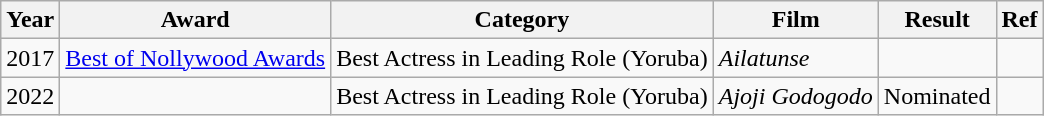<table class="wikitable plainrowheaders sortable">
<tr>
<th>Year</th>
<th>Award</th>
<th>Category</th>
<th>Film</th>
<th>Result</th>
<th>Ref</th>
</tr>
<tr>
<td>2017</td>
<td><a href='#'>Best of Nollywood Awards</a></td>
<td>Best Actress in Leading Role (Yoruba)</td>
<td><em>Ailatunse</em></td>
<td></td>
<td></td>
</tr>
<tr>
<td>2022</td>
<td></td>
<td>Best Actress in Leading Role (Yoruba)</td>
<td><em>Ajoji Godogodo</em></td>
<td>Nominated</td>
<td></td>
</tr>
</table>
